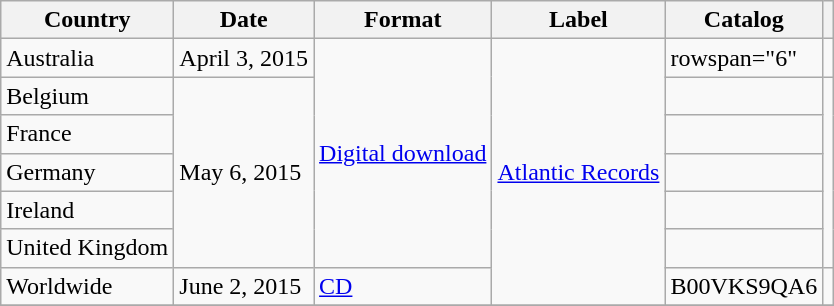<table class="wikitable">
<tr>
<th>Country</th>
<th>Date</th>
<th>Format</th>
<th>Label</th>
<th>Catalog </th>
<th></th>
</tr>
<tr>
<td>Australia</td>
<td>April 3, 2015</td>
<td rowspan="6"><a href='#'>Digital download</a></td>
<td rowspan="7"><a href='#'>Atlantic Records</a></td>
<td>rowspan="6" </td>
<td></td>
</tr>
<tr>
<td>Belgium</td>
<td rowspan="5">May 6, 2015</td>
<td></td>
</tr>
<tr>
<td>France</td>
<td></td>
</tr>
<tr>
<td>Germany</td>
<td></td>
</tr>
<tr>
<td>Ireland</td>
<td></td>
</tr>
<tr>
<td>United Kingdom</td>
<td></td>
</tr>
<tr>
<td>Worldwide</td>
<td>June 2, 2015</td>
<td><a href='#'>CD</a></td>
<td>B00VKS9QA6</td>
<td></td>
</tr>
<tr>
</tr>
</table>
